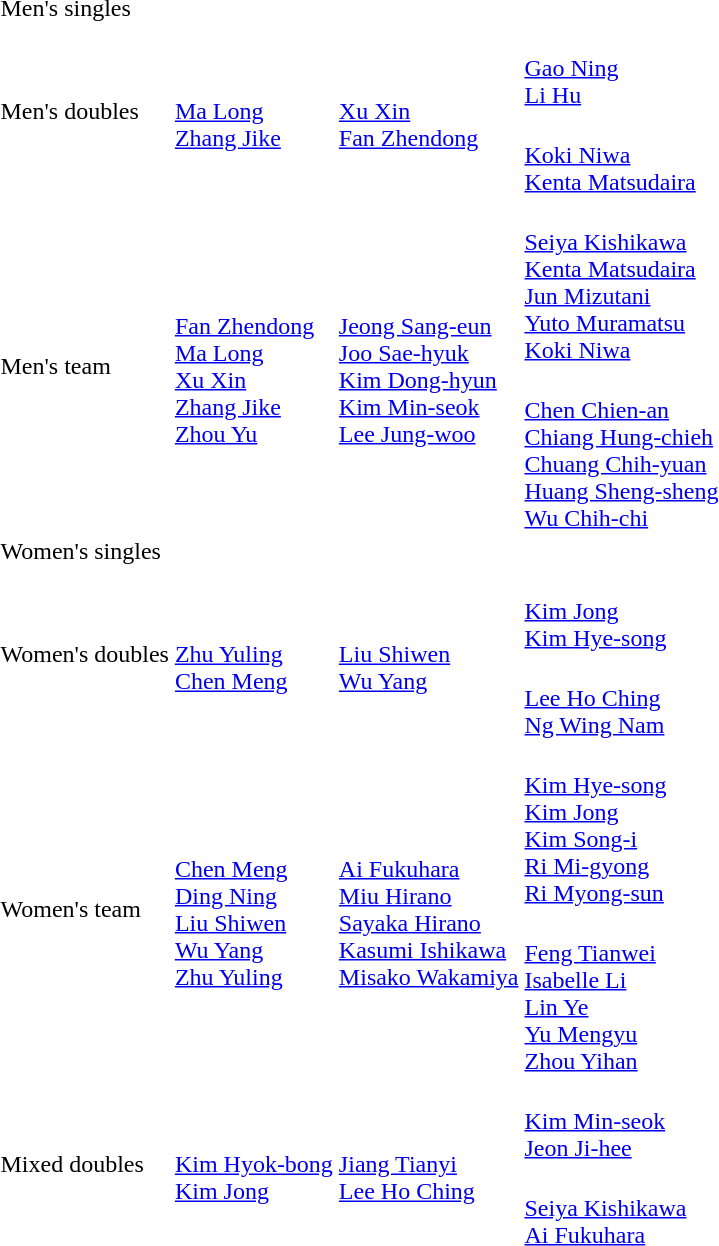<table>
<tr>
<td rowspan=2>Men's singles<br></td>
<td rowspan=2></td>
<td rowspan=2></td>
<td></td>
</tr>
<tr>
<td></td>
</tr>
<tr>
<td rowspan=2>Men's doubles<br></td>
<td rowspan=2><br><a href='#'>Ma Long</a><br><a href='#'>Zhang Jike</a></td>
<td rowspan=2><br><a href='#'>Xu Xin</a><br><a href='#'>Fan Zhendong</a></td>
<td><br><a href='#'>Gao Ning</a><br><a href='#'>Li Hu</a></td>
</tr>
<tr>
<td><br><a href='#'>Koki Niwa</a><br><a href='#'>Kenta Matsudaira</a></td>
</tr>
<tr>
<td rowspan=2>Men's team<br></td>
<td rowspan=2><br><a href='#'>Fan Zhendong</a><br><a href='#'>Ma Long</a><br><a href='#'>Xu Xin</a><br><a href='#'>Zhang Jike</a><br><a href='#'>Zhou Yu</a></td>
<td rowspan=2><br><a href='#'>Jeong Sang-eun</a><br><a href='#'>Joo Sae-hyuk</a><br><a href='#'>Kim Dong-hyun</a><br><a href='#'>Kim Min-seok</a><br><a href='#'>Lee Jung-woo</a></td>
<td><br><a href='#'>Seiya Kishikawa</a><br><a href='#'>Kenta Matsudaira</a><br><a href='#'>Jun Mizutani</a><br><a href='#'>Yuto Muramatsu</a><br><a href='#'>Koki Niwa</a></td>
</tr>
<tr>
<td><br><a href='#'>Chen Chien-an</a><br><a href='#'>Chiang Hung-chieh</a><br><a href='#'>Chuang Chih-yuan</a><br><a href='#'>Huang Sheng-sheng</a><br><a href='#'>Wu Chih-chi</a></td>
</tr>
<tr>
<td rowspan=2>Women's singles<br></td>
<td rowspan=2></td>
<td rowspan=2></td>
<td></td>
</tr>
<tr>
<td></td>
</tr>
<tr>
<td rowspan=2>Women's doubles<br></td>
<td rowspan=2><br><a href='#'>Zhu Yuling</a><br><a href='#'>Chen Meng</a></td>
<td rowspan=2><br><a href='#'>Liu Shiwen</a><br><a href='#'>Wu Yang</a></td>
<td><br><a href='#'>Kim Jong</a><br><a href='#'>Kim Hye-song</a></td>
</tr>
<tr>
<td><br><a href='#'>Lee Ho Ching</a><br><a href='#'>Ng Wing Nam</a></td>
</tr>
<tr>
<td rowspan=2>Women's team<br></td>
<td rowspan=2><br><a href='#'>Chen Meng</a><br><a href='#'>Ding Ning</a><br><a href='#'>Liu Shiwen</a><br><a href='#'>Wu Yang</a><br><a href='#'>Zhu Yuling</a></td>
<td rowspan=2><br><a href='#'>Ai Fukuhara</a><br><a href='#'>Miu Hirano</a><br><a href='#'>Sayaka Hirano</a><br><a href='#'>Kasumi Ishikawa</a><br><a href='#'>Misako Wakamiya</a></td>
<td><br><a href='#'>Kim Hye-song</a><br><a href='#'>Kim Jong</a><br><a href='#'>Kim Song-i</a><br><a href='#'>Ri Mi-gyong</a><br><a href='#'>Ri Myong-sun</a></td>
</tr>
<tr>
<td><br><a href='#'>Feng Tianwei</a><br><a href='#'>Isabelle Li</a><br><a href='#'>Lin Ye</a><br><a href='#'>Yu Mengyu</a><br><a href='#'>Zhou Yihan</a></td>
</tr>
<tr>
<td rowspan=2>Mixed doubles<br></td>
<td rowspan=2><br><a href='#'>Kim Hyok-bong</a><br><a href='#'>Kim Jong</a></td>
<td rowspan=2><br><a href='#'>Jiang Tianyi</a><br><a href='#'>Lee Ho Ching</a></td>
<td><br><a href='#'>Kim Min-seok</a><br><a href='#'>Jeon Ji-hee</a></td>
</tr>
<tr>
<td><br><a href='#'>Seiya Kishikawa</a><br><a href='#'>Ai Fukuhara</a></td>
</tr>
</table>
